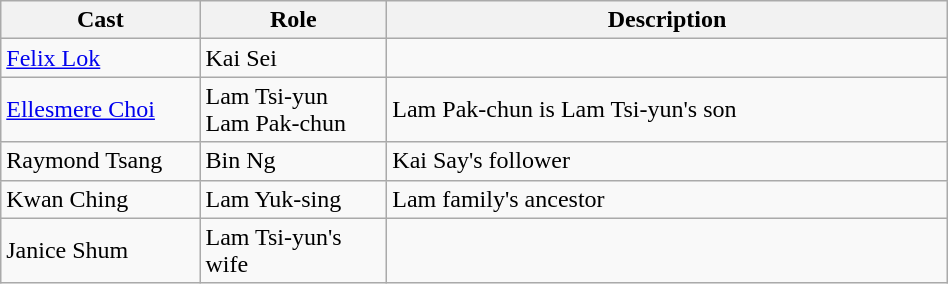<table class="wikitable" width="50%">
<tr>
<th style="width:10%">Cast</th>
<th style="width:10%">Role</th>
<th style="width:30%">Description</th>
</tr>
<tr>
<td><a href='#'>Felix Lok</a></td>
<td>Kai Sei</td>
<td></td>
</tr>
<tr>
<td><a href='#'>Ellesmere Choi</a></td>
<td>Lam Tsi-yun<br>Lam Pak-chun</td>
<td>Lam Pak-chun is Lam Tsi-yun's son</td>
</tr>
<tr>
<td>Raymond Tsang</td>
<td>Bin Ng</td>
<td>Kai Say's follower</td>
</tr>
<tr>
<td>Kwan Ching</td>
<td>Lam Yuk-sing</td>
<td>Lam family's ancestor</td>
</tr>
<tr>
<td>Janice Shum</td>
<td>Lam Tsi-yun's wife</td>
<td></td>
</tr>
</table>
